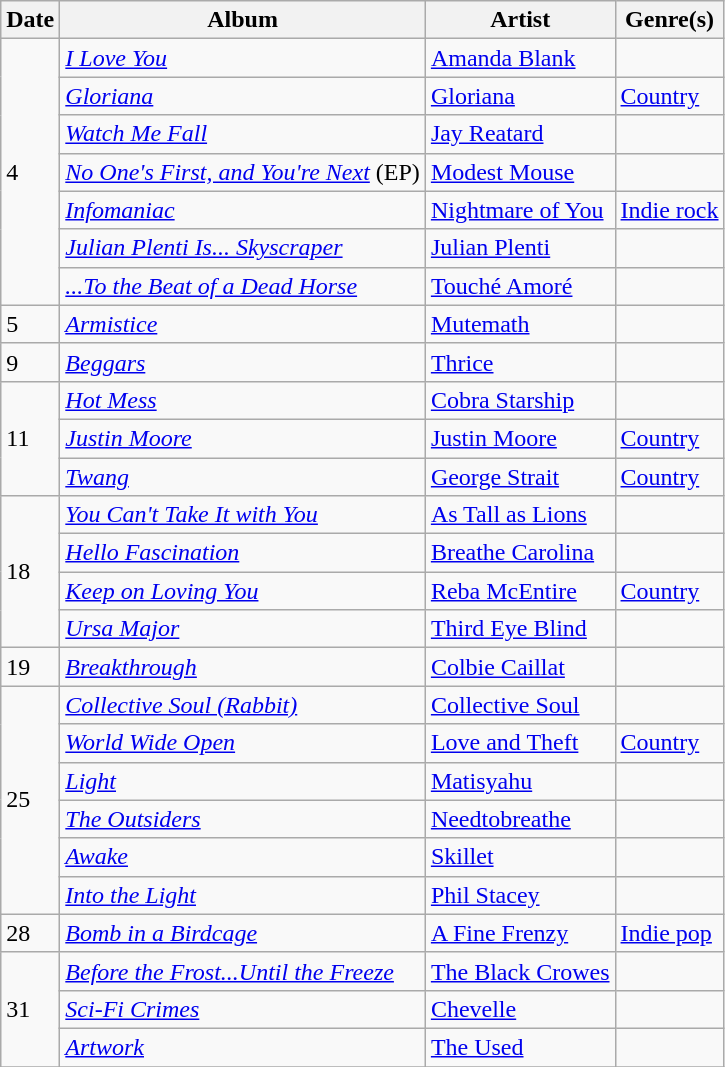<table class="wikitable">
<tr>
<th>Date</th>
<th>Album</th>
<th>Artist</th>
<th>Genre(s)</th>
</tr>
<tr>
<td rowspan="7">4</td>
<td><em><a href='#'>I Love You</a></em></td>
<td><a href='#'>Amanda Blank</a></td>
<td></td>
</tr>
<tr>
<td><em><a href='#'>Gloriana</a></em></td>
<td><a href='#'>Gloriana</a></td>
<td><a href='#'>Country</a></td>
</tr>
<tr>
<td><em><a href='#'>Watch Me Fall</a></em></td>
<td><a href='#'>Jay Reatard</a></td>
<td></td>
</tr>
<tr>
<td><em><a href='#'>No One's First, and You're Next</a></em> (EP)</td>
<td><a href='#'>Modest Mouse</a></td>
<td></td>
</tr>
<tr>
<td><em><a href='#'>Infomaniac</a></em></td>
<td><a href='#'>Nightmare of You</a></td>
<td><a href='#'>Indie rock</a></td>
</tr>
<tr>
<td><em><a href='#'>Julian Plenti Is... Skyscraper</a></em></td>
<td><a href='#'>Julian Plenti</a></td>
<td></td>
</tr>
<tr>
<td><em><a href='#'>...To the Beat of a Dead Horse</a></em></td>
<td><a href='#'>Touché Amoré</a></td>
<td></td>
</tr>
<tr>
<td>5</td>
<td><em><a href='#'>Armistice</a></em></td>
<td><a href='#'>Mutemath</a></td>
<td></td>
</tr>
<tr>
<td>9</td>
<td><em><a href='#'>Beggars</a></em></td>
<td><a href='#'>Thrice</a></td>
<td></td>
</tr>
<tr>
<td rowspan="3">11</td>
<td><em><a href='#'>Hot Mess</a></em></td>
<td><a href='#'>Cobra Starship</a></td>
<td></td>
</tr>
<tr>
<td><em><a href='#'>Justin Moore</a></em></td>
<td><a href='#'>Justin Moore</a></td>
<td><a href='#'>Country</a></td>
</tr>
<tr>
<td><em><a href='#'>Twang</a></em></td>
<td><a href='#'>George Strait</a></td>
<td><a href='#'>Country</a></td>
</tr>
<tr>
<td rowspan="4">18</td>
<td><em><a href='#'>You Can't Take It with You</a></em></td>
<td><a href='#'>As Tall as Lions</a></td>
<td></td>
</tr>
<tr>
<td><em><a href='#'>Hello Fascination</a></em></td>
<td><a href='#'>Breathe Carolina</a></td>
<td></td>
</tr>
<tr>
<td><em><a href='#'>Keep on Loving You</a></em></td>
<td><a href='#'>Reba McEntire</a></td>
<td><a href='#'>Country</a></td>
</tr>
<tr>
<td><em><a href='#'>Ursa Major</a></em></td>
<td><a href='#'>Third Eye Blind</a></td>
<td></td>
</tr>
<tr>
<td>19</td>
<td><em><a href='#'>Breakthrough</a></em></td>
<td><a href='#'>Colbie Caillat</a></td>
<td></td>
</tr>
<tr>
<td rowspan="6">25</td>
<td><em><a href='#'>Collective Soul (Rabbit)</a></em></td>
<td><a href='#'>Collective Soul</a></td>
<td></td>
</tr>
<tr>
<td><em><a href='#'>World Wide Open</a></em></td>
<td><a href='#'>Love and Theft</a></td>
<td><a href='#'>Country</a></td>
</tr>
<tr>
<td><em><a href='#'>Light</a></em></td>
<td><a href='#'>Matisyahu</a></td>
<td></td>
</tr>
<tr>
<td><em><a href='#'>The Outsiders</a></em></td>
<td><a href='#'>Needtobreathe</a></td>
<td></td>
</tr>
<tr>
<td><em><a href='#'>Awake</a></em></td>
<td><a href='#'>Skillet</a></td>
<td></td>
</tr>
<tr>
<td><em><a href='#'>Into the Light</a></em></td>
<td><a href='#'>Phil Stacey</a></td>
<td></td>
</tr>
<tr>
<td>28</td>
<td><em><a href='#'>Bomb in a Birdcage</a></em></td>
<td><a href='#'>A Fine Frenzy</a></td>
<td><a href='#'>Indie pop</a></td>
</tr>
<tr>
<td rowspan="3">31</td>
<td><em><a href='#'>Before the Frost...Until the Freeze</a></em></td>
<td><a href='#'>The Black Crowes</a></td>
<td></td>
</tr>
<tr>
<td><em><a href='#'>Sci-Fi Crimes</a></em></td>
<td><a href='#'>Chevelle</a></td>
<td></td>
</tr>
<tr>
<td><em><a href='#'>Artwork</a></em></td>
<td><a href='#'>The Used</a></td>
<td></td>
</tr>
<tr>
</tr>
</table>
